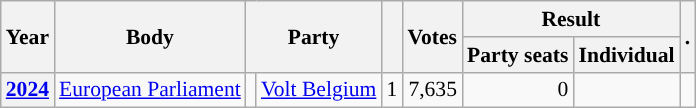<table class="wikitable plainrowheaders sortable" border=2 cellpadding=4 cellspacing=0 style="border: 1px #aaa solid; font-size: 90%; text-align:center;">
<tr>
<th scope="col" rowspan=2>Year</th>
<th scope="col" rowspan=2>Body</th>
<th scope="col" colspan=2 rowspan=2>Party</th>
<th scope="col" rowspan=2></th>
<th scope="col" rowspan=2>Votes</th>
<th scope="colgroup" colspan=2>Result</th>
<th scope="col" rowspan=2>.</th>
</tr>
<tr>
<th scope="col">Party seats</th>
<th scope="col">Individual</th>
</tr>
<tr>
<th scope="row"><a href='#'>2024</a></th>
<td><a href='#'>European Parliament</a></td>
<td style="background-color:"></td>
<td><a href='#'>Volt Belgium</a></td>
<td style=text-align:right>1</td>
<td style=text-align:right>7,635</td>
<td style=text-align:right>0</td>
<td></td>
<td></td>
</tr>
</table>
